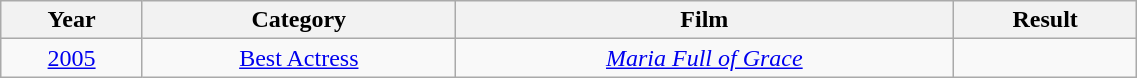<table class="wikitable" width=60%>
<tr>
<th>Year</th>
<th>Category</th>
<th>Film</th>
<th>Result</th>
</tr>
<tr>
<td style="text-align:center;"><a href='#'>2005</a></td>
<td style="text-align:center;"><a href='#'>Best Actress</a></td>
<td style="text-align:center;"><em><a href='#'>Maria Full of Grace</a></em></td>
<td></td>
</tr>
</table>
